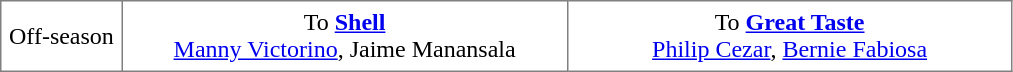<table border="1" style="border-collapse:collapse; text-align: center" cellpadding="5">
<tr>
<td style="width:12%">Off-season</td>
<td style="width:44%" valign="top">To <strong><a href='#'>Shell</a></strong><br><a href='#'>Manny Victorino</a>, Jaime Manansala</td>
<td style="width:44%" valign="top">To <strong><a href='#'>Great Taste</a></strong><br><a href='#'>Philip Cezar</a>, <a href='#'>Bernie Fabiosa</a></td>
</tr>
</table>
